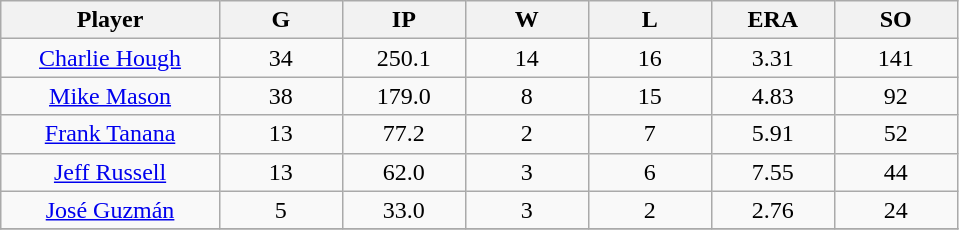<table class="wikitable sortable">
<tr>
<th bgcolor="#DDDDFF" width="16%">Player</th>
<th bgcolor="#DDDDFF" width="9%">G</th>
<th bgcolor="#DDDDFF" width="9%">IP</th>
<th bgcolor="#DDDDFF" width="9%">W</th>
<th bgcolor="#DDDDFF" width="9%">L</th>
<th bgcolor="#DDDDFF" width="9%">ERA</th>
<th bgcolor="#DDDDFF" width="9%">SO</th>
</tr>
<tr align="center">
<td><a href='#'>Charlie Hough</a></td>
<td>34</td>
<td>250.1</td>
<td>14</td>
<td>16</td>
<td>3.31</td>
<td>141</td>
</tr>
<tr align="center">
<td><a href='#'>Mike Mason</a></td>
<td>38</td>
<td>179.0</td>
<td>8</td>
<td>15</td>
<td>4.83</td>
<td>92</td>
</tr>
<tr align=center>
<td><a href='#'>Frank Tanana</a></td>
<td>13</td>
<td>77.2</td>
<td>2</td>
<td>7</td>
<td>5.91</td>
<td>52</td>
</tr>
<tr align=center>
<td><a href='#'>Jeff Russell</a></td>
<td>13</td>
<td>62.0</td>
<td>3</td>
<td>6</td>
<td>7.55</td>
<td>44</td>
</tr>
<tr align=center>
<td><a href='#'>José Guzmán</a></td>
<td>5</td>
<td>33.0</td>
<td>3</td>
<td>2</td>
<td>2.76</td>
<td>24</td>
</tr>
<tr align="center">
</tr>
</table>
